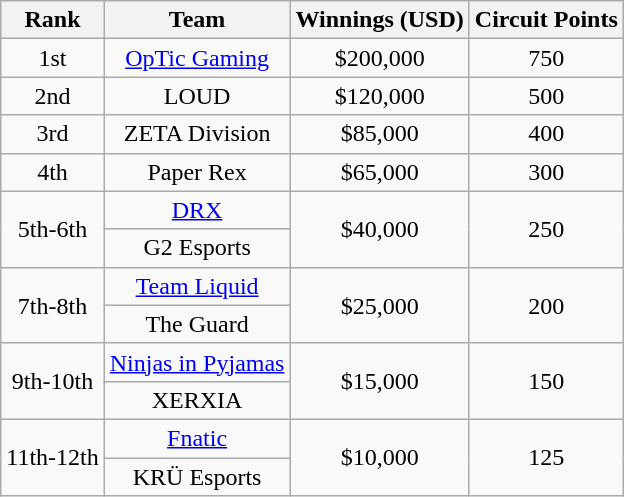<table class="wikitable" style="text-align:center">
<tr>
<th>Rank</th>
<th>Team</th>
<th>Winnings (USD)</th>
<th>Circuit Points</th>
</tr>
<tr>
<td>1st</td>
<td><a href='#'>OpTic Gaming</a></td>
<td>$200,000</td>
<td>750</td>
</tr>
<tr>
<td>2nd</td>
<td>LOUD</td>
<td>$120,000</td>
<td>500</td>
</tr>
<tr>
<td>3rd</td>
<td>ZETA Division</td>
<td>$85,000</td>
<td>400</td>
</tr>
<tr>
<td>4th</td>
<td>Paper Rex</td>
<td>$65,000</td>
<td>300</td>
</tr>
<tr>
<td rowspan=2>5th-6th</td>
<td><a href='#'>DRX</a></td>
<td rowspan=2>$40,000</td>
<td rowspan=2>250</td>
</tr>
<tr>
<td>G2 Esports</td>
</tr>
<tr>
<td rowspan=2>7th-8th</td>
<td><a href='#'>Team Liquid</a></td>
<td rowspan=2>$25,000</td>
<td rowspan=2>200</td>
</tr>
<tr>
<td>The Guard</td>
</tr>
<tr>
<td rowspan=2>9th-10th</td>
<td><a href='#'>Ninjas in Pyjamas</a></td>
<td rowspan=2>$15,000</td>
<td rowspan=2>150</td>
</tr>
<tr>
<td>XERXIA</td>
</tr>
<tr>
<td rowspan=2>11th-12th</td>
<td><a href='#'>Fnatic</a></td>
<td rowspan=2>$10,000</td>
<td rowspan=2>125</td>
</tr>
<tr>
<td>KRÜ Esports</td>
</tr>
</table>
